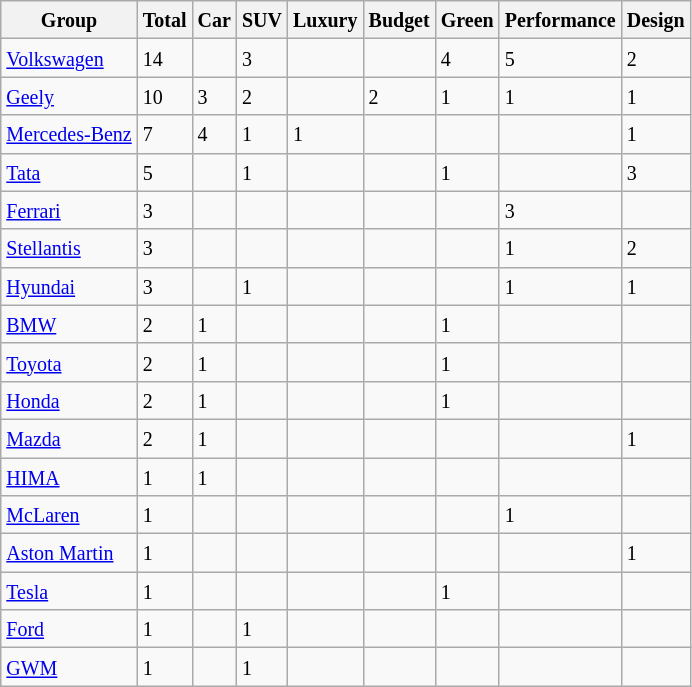<table class="wikitable sortable">
<tr>
<th><small>Group</small></th>
<th><small>Total</small></th>
<th><small>Car</small></th>
<th><small>SUV</small></th>
<th><small>Luxury</small></th>
<th><small>Budget</small></th>
<th><small>Green</small></th>
<th><small>Performance</small></th>
<th><small>Design</small></th>
</tr>
<tr>
<td><small><a href='#'>Volkswagen</a></small></td>
<td><small>14</small></td>
<td></td>
<td><small>3</small></td>
<td></td>
<td></td>
<td><small>4</small></td>
<td><small>5</small></td>
<td><small>2</small></td>
</tr>
<tr>
<td><small><a href='#'>Geely</a></small></td>
<td><small>10</small></td>
<td><small>3</small></td>
<td><small>2</small></td>
<td></td>
<td><small>2</small></td>
<td><small>1</small></td>
<td><small>1</small></td>
<td><small>1</small></td>
</tr>
<tr>
<td><small><a href='#'>Mercedes-Benz</a></small></td>
<td><small>7</small></td>
<td><small>4</small></td>
<td><small>1</small></td>
<td><small>1</small></td>
<td></td>
<td></td>
<td></td>
<td><small>1</small></td>
</tr>
<tr>
<td><small><a href='#'>Tata</a></small></td>
<td><small>5</small></td>
<td></td>
<td><small>1</small></td>
<td></td>
<td></td>
<td><small>1</small></td>
<td></td>
<td><small>3</small></td>
</tr>
<tr>
<td><small><a href='#'>Ferrari</a></small></td>
<td><small>3</small></td>
<td></td>
<td></td>
<td></td>
<td></td>
<td></td>
<td><small>3</small></td>
<td></td>
</tr>
<tr>
<td><small><a href='#'>Stellantis</a></small></td>
<td><small>3</small></td>
<td></td>
<td></td>
<td></td>
<td></td>
<td></td>
<td><small>1</small></td>
<td><small>2</small></td>
</tr>
<tr>
<td><small><a href='#'>Hyundai</a></small></td>
<td><small>3</small></td>
<td></td>
<td><small>1</small></td>
<td></td>
<td></td>
<td></td>
<td><small>1</small></td>
<td><small>1</small></td>
</tr>
<tr>
<td><small><a href='#'>BMW</a></small></td>
<td><small>2</small></td>
<td><small>1</small></td>
<td></td>
<td></td>
<td></td>
<td><small>1</small></td>
<td></td>
<td></td>
</tr>
<tr>
<td><small><a href='#'>Toyota</a></small></td>
<td><small>2</small></td>
<td><small>1</small></td>
<td></td>
<td></td>
<td></td>
<td><small>1</small></td>
<td></td>
<td></td>
</tr>
<tr>
<td><small><a href='#'>Honda</a></small></td>
<td><small>2</small></td>
<td><small>1</small></td>
<td></td>
<td></td>
<td></td>
<td><small>1</small></td>
<td></td>
<td></td>
</tr>
<tr>
<td><small><a href='#'>Mazda</a></small></td>
<td><small>2</small></td>
<td><small>1</small></td>
<td></td>
<td></td>
<td></td>
<td></td>
<td></td>
<td><small>1</small></td>
</tr>
<tr>
<td><small><a href='#'>HIMA</a></small></td>
<td><small>1</small></td>
<td><small>1</small></td>
<td></td>
<td></td>
<td></td>
<td></td>
<td></td>
<td></td>
</tr>
<tr>
<td><small><a href='#'>McLaren</a></small></td>
<td><small>1</small></td>
<td></td>
<td></td>
<td></td>
<td></td>
<td></td>
<td><small>1</small></td>
<td></td>
</tr>
<tr>
<td><small><a href='#'>Aston Martin</a></small></td>
<td><small>1</small></td>
<td></td>
<td></td>
<td></td>
<td></td>
<td></td>
<td></td>
<td><small>1</small></td>
</tr>
<tr>
<td><small><a href='#'>Tesla</a></small></td>
<td><small>1</small></td>
<td></td>
<td></td>
<td></td>
<td></td>
<td><small>1</small></td>
<td></td>
<td></td>
</tr>
<tr>
<td><small><a href='#'>Ford</a></small></td>
<td><small>1</small></td>
<td></td>
<td><small>1</small></td>
<td></td>
<td></td>
<td></td>
<td></td>
<td></td>
</tr>
<tr>
<td><small><a href='#'>GWM</a></small></td>
<td><small>1</small></td>
<td></td>
<td><small>1</small></td>
<td></td>
<td></td>
<td></td>
<td></td>
<td></td>
</tr>
</table>
